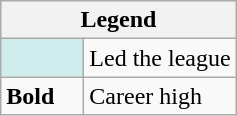<table class="wikitable">
<tr>
<th colspan="2">Legend</th>
</tr>
<tr>
<td style="background:#cfecec; width:3em;"></td>
<td>Led the league</td>
</tr>
<tr>
<td><strong>Bold</strong></td>
<td>Career high</td>
</tr>
</table>
